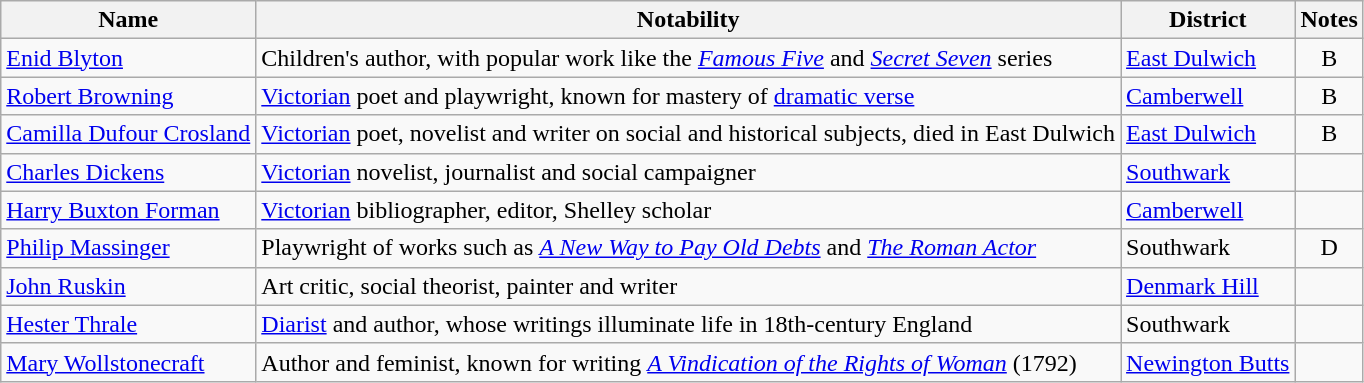<table class="wikitable sortable">
<tr>
<th width=>Name</th>
<th width=>Notability</th>
<th width=>District </th>
<th width=>Notes </th>
</tr>
<tr>
<td><a href='#'>Enid Blyton</a></td>
<td>Children's author, with popular work like the <em><a href='#'>Famous Five</a></em> and <em><a href='#'>Secret Seven</a></em> series</td>
<td><a href='#'>East Dulwich</a></td>
<td style="text-align:center;">B</td>
</tr>
<tr>
<td><a href='#'>Robert Browning</a></td>
<td><a href='#'>Victorian</a> poet and playwright, known for mastery of <a href='#'>dramatic verse</a></td>
<td><a href='#'>Camberwell</a></td>
<td style="text-align:center;">B</td>
</tr>
<tr>
<td><a href='#'>Camilla Dufour Crosland</a></td>
<td><a href='#'>Victorian</a> poet, novelist and writer on social and historical subjects, died in East Dulwich</td>
<td><a href='#'>East Dulwich</a></td>
<td style="text-align:center;">B</td>
</tr>
<tr>
<td><a href='#'>Charles Dickens</a></td>
<td><a href='#'>Victorian</a> novelist, journalist and social campaigner</td>
<td><a href='#'>Southwark</a></td>
<td style="text-align:center;"></td>
</tr>
<tr>
<td><a href='#'>Harry Buxton Forman</a></td>
<td><a href='#'>Victorian</a> bibliographer, editor, Shelley scholar</td>
<td><a href='#'>Camberwell</a></td>
<td style="text-align:center;"></td>
</tr>
<tr>
<td><a href='#'>Philip Massinger</a></td>
<td>Playwright of works such as <em><a href='#'>A New Way to Pay Old Debts</a></em> and <em><a href='#'>The Roman Actor</a></em></td>
<td>Southwark</td>
<td style="text-align:center;">D</td>
</tr>
<tr>
<td><a href='#'>John Ruskin</a></td>
<td>Art critic, social theorist, painter and writer</td>
<td><a href='#'>Denmark Hill</a></td>
<td style="text-align:center;"></td>
</tr>
<tr>
<td><a href='#'>Hester Thrale</a></td>
<td><a href='#'>Diarist</a> and author, whose writings illuminate life in 18th-century England</td>
<td>Southwark</td>
<td style="text-align:center;"></td>
</tr>
<tr>
<td><a href='#'>Mary Wollstonecraft</a></td>
<td>Author and feminist, known for writing <em><a href='#'>A Vindication of the Rights of Woman</a></em> (1792)</td>
<td><a href='#'>Newington Butts</a></td>
<td style="text-align:center;"></td>
</tr>
</table>
